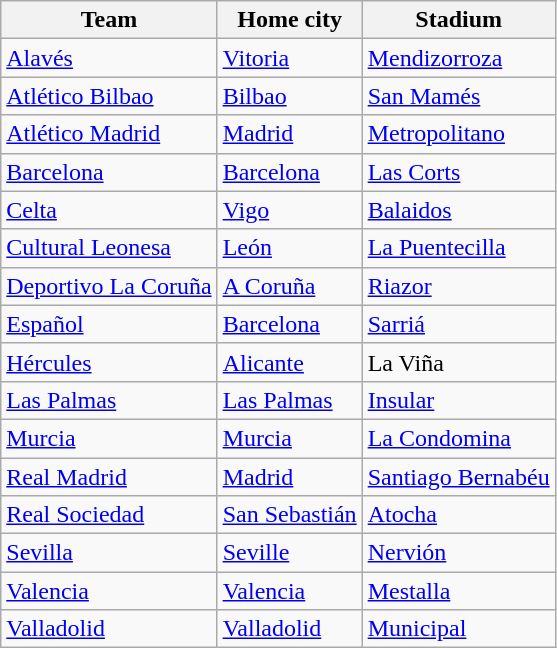<table class="wikitable sortable" style="text-align: left;">
<tr>
<th>Team</th>
<th>Home city</th>
<th>Stadium</th>
</tr>
<tr>
<td><a href='#'>Alavés</a></td>
<td><a href='#'>Vitoria</a></td>
<td><a href='#'>Mendizorroza</a></td>
</tr>
<tr>
<td><a href='#'>Atlético Bilbao</a></td>
<td><a href='#'>Bilbao</a></td>
<td><a href='#'>San Mamés</a></td>
</tr>
<tr>
<td><a href='#'>Atlético Madrid</a></td>
<td><a href='#'>Madrid</a></td>
<td><a href='#'>Metropolitano</a></td>
</tr>
<tr>
<td><a href='#'>Barcelona</a></td>
<td><a href='#'>Barcelona</a></td>
<td><a href='#'>Las Corts</a></td>
</tr>
<tr>
<td><a href='#'>Celta</a></td>
<td><a href='#'>Vigo</a></td>
<td><a href='#'>Balaidos</a></td>
</tr>
<tr>
<td><a href='#'>Cultural Leonesa</a></td>
<td><a href='#'>León</a></td>
<td><a href='#'>La Puentecilla</a></td>
</tr>
<tr>
<td><a href='#'>Deportivo La Coruña</a></td>
<td><a href='#'>A Coruña</a></td>
<td><a href='#'>Riazor</a></td>
</tr>
<tr>
<td><a href='#'>Español</a></td>
<td><a href='#'>Barcelona</a></td>
<td><a href='#'>Sarriá</a></td>
</tr>
<tr>
<td><a href='#'>Hércules</a></td>
<td><a href='#'>Alicante</a></td>
<td>La Viña</td>
</tr>
<tr>
<td><a href='#'>Las Palmas</a></td>
<td><a href='#'>Las Palmas</a></td>
<td><a href='#'>Insular</a></td>
</tr>
<tr>
<td><a href='#'>Murcia</a></td>
<td><a href='#'>Murcia</a></td>
<td><a href='#'>La Condomina</a></td>
</tr>
<tr>
<td><a href='#'>Real Madrid</a></td>
<td><a href='#'>Madrid</a></td>
<td><a href='#'>Santiago Bernabéu</a></td>
</tr>
<tr>
<td><a href='#'>Real Sociedad</a></td>
<td><a href='#'>San Sebastián</a></td>
<td><a href='#'>Atocha</a></td>
</tr>
<tr>
<td><a href='#'>Sevilla</a></td>
<td><a href='#'>Seville</a></td>
<td><a href='#'>Nervión</a></td>
</tr>
<tr>
<td><a href='#'>Valencia</a></td>
<td><a href='#'>Valencia</a></td>
<td><a href='#'>Mestalla</a></td>
</tr>
<tr>
<td><a href='#'>Valladolid</a></td>
<td><a href='#'>Valladolid</a></td>
<td><a href='#'>Municipal</a></td>
</tr>
</table>
